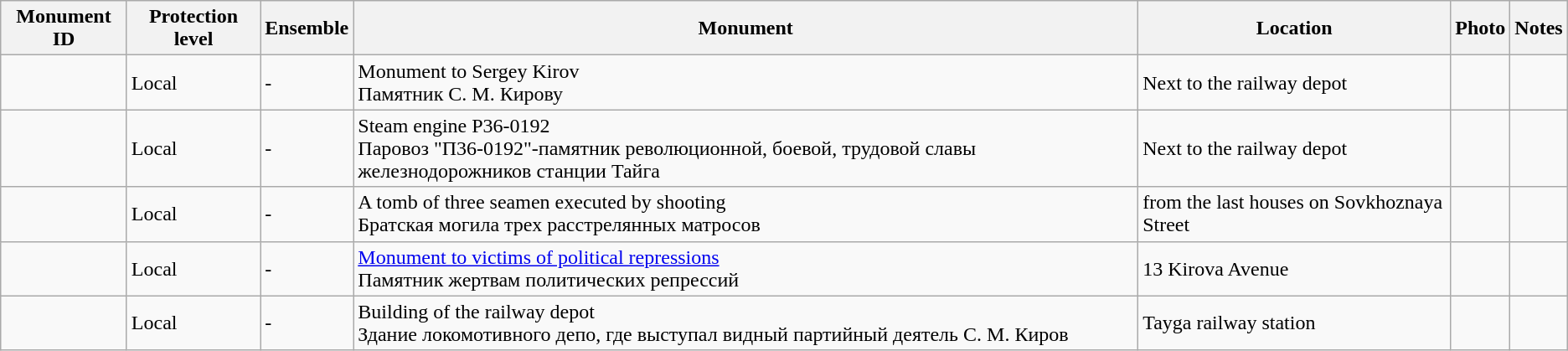<table class=wikitable>
<tr>
<th>Monument ID</th>
<th>Protection level</th>
<th>Ensemble</th>
<th>Monument</th>
<th>Location</th>
<th>Photo</th>
<th>Notes</th>
</tr>
<tr>
<td></td>
<td>Local</td>
<td>-</td>
<td>Monument to Sergey Kirov<br>Памятник С. М. Кирову</td>
<td>Next to the railway depot</td>
<td></td>
<td></td>
</tr>
<tr>
<td></td>
<td>Local</td>
<td>-</td>
<td>Steam engine P36-0192<br>Паровоз "П36-0192"-памятник революционной, боевой, трудовой славы железнодорожников станции Тайга</td>
<td>Next to the railway depot</td>
<td></td>
<td></td>
</tr>
<tr>
<td></td>
<td>Local</td>
<td>-</td>
<td>A tomb of three seamen executed by shooting<br>Братская могила трех расстрелянных матросов</td>
<td> from the last houses on Sovkhoznaya Street</td>
<td></td>
<td></td>
</tr>
<tr>
<td></td>
<td>Local</td>
<td>-</td>
<td><a href='#'>Monument to victims of political repressions</a><br>Памятник жертвам политических репрессий</td>
<td>13 Kirova Avenue</td>
<td></td>
<td></td>
</tr>
<tr>
<td></td>
<td>Local</td>
<td>-</td>
<td>Building of the railway depot<br>Здание локомотивного депо, где выступал видный партийный деятель С. М. Киров</td>
<td>Tayga railway station</td>
<td></td>
<td></td>
</tr>
</table>
